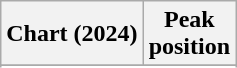<table class="wikitable sortable plainrowheaders" style="text-align:center">
<tr>
<th scope="col">Chart (2024)</th>
<th scope="col">Peak<br>position</th>
</tr>
<tr>
</tr>
<tr>
</tr>
</table>
